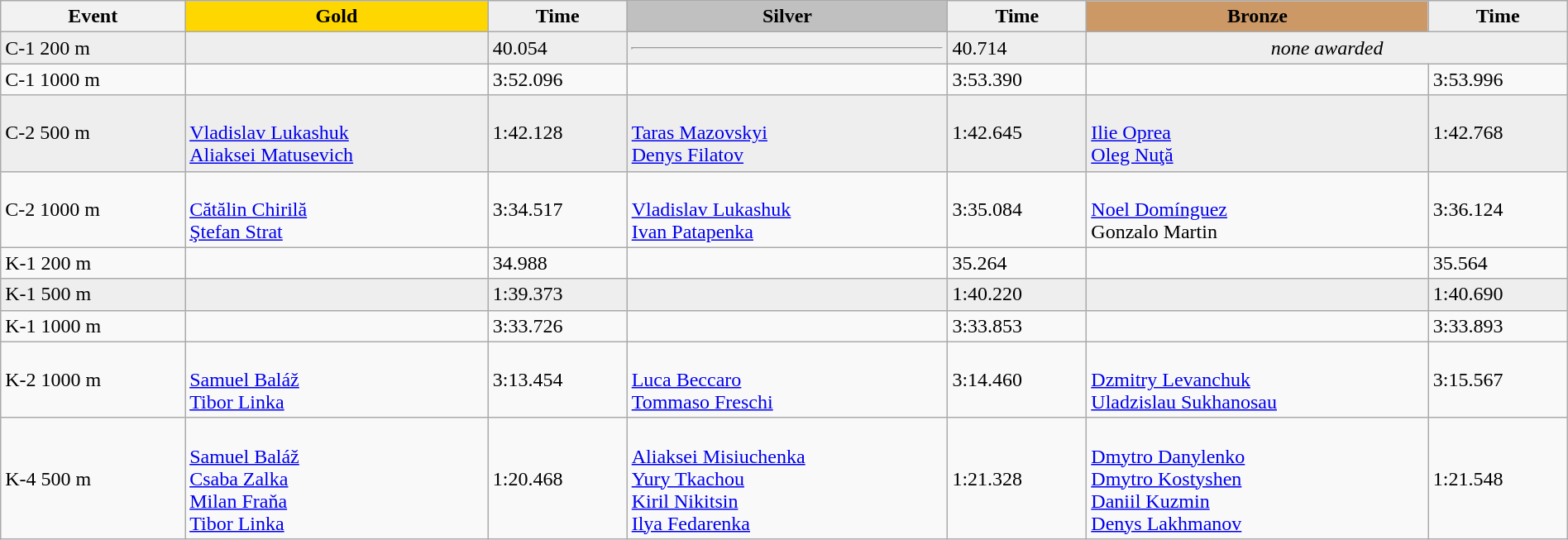<table class="wikitable" width=100%>
<tr>
<th>Event</th>
<td align=center bgcolor="gold"><strong>Gold</strong></td>
<td align=center bgcolor="EFEFEF"><strong>Time</strong></td>
<td align=center bgcolor="silver"><strong>Silver</strong></td>
<td align=center bgcolor="EFEFEF"><strong>Time</strong></td>
<td align=center bgcolor="CC9966"><strong>Bronze</strong></td>
<td align=center bgcolor="EFEFEF"><strong>Time</strong></td>
</tr>
<tr style="background:#eee; width:100%;">
<td>C-1 200 m</td>
<td></td>
<td>40.054</td>
<td><hr></td>
<td>40.714</td>
<td colspan=2 align="center"><em>none awarded</em></td>
</tr>
<tr>
<td>C-1 1000 m </td>
<td></td>
<td>3:52.096</td>
<td></td>
<td>3:53.390</td>
<td></td>
<td>3:53.996</td>
</tr>
<tr style="background:#eee; width:100%;">
<td>C-2 500 m</td>
<td><br><a href='#'>Vladislav Lukashuk</a><br><a href='#'>Aliaksei Matusevich</a></td>
<td>1:42.128</td>
<td><br><a href='#'>Taras Mazovskyi</a><br><a href='#'>Denys Filatov</a></td>
<td>1:42.645</td>
<td><br><a href='#'>Ilie Oprea</a><br><a href='#'>Oleg Nuţă</a></td>
<td>1:42.768</td>
</tr>
<tr>
<td>C-2 1000 m </td>
<td><br><a href='#'>Cătălin Chirilă</a><br><a href='#'>Ştefan Strat</a></td>
<td>3:34.517</td>
<td><br><a href='#'>Vladislav Lukashuk</a><br><a href='#'>Ivan Patapenka</a></td>
<td>3:35.084</td>
<td><br><a href='#'>Noel Domínguez</a><br>Gonzalo Martin</td>
<td>3:36.124</td>
</tr>
<tr>
<td>K-1 200 m </td>
<td></td>
<td>34.988</td>
<td></td>
<td>35.264</td>
<td></td>
<td>35.564</td>
</tr>
<tr style="background:#eee; width:100%;">
<td>K-1 500 m</td>
<td></td>
<td>1:39.373</td>
<td></td>
<td>1:40.220</td>
<td></td>
<td>1:40.690</td>
</tr>
<tr>
<td>K-1 1000 m </td>
<td></td>
<td>3:33.726</td>
<td></td>
<td>3:33.853</td>
<td></td>
<td>3:33.893</td>
</tr>
<tr>
<td>K-2 1000 m </td>
<td><br><a href='#'>Samuel Baláž</a><br><a href='#'>Tibor Linka</a></td>
<td>3:13.454</td>
<td><br><a href='#'>Luca Beccaro</a><br><a href='#'>Tommaso Freschi</a></td>
<td>3:14.460</td>
<td><br><a href='#'>Dzmitry Levanchuk</a><br><a href='#'>Uladzislau Sukhanosau</a></td>
<td>3:15.567</td>
</tr>
<tr>
<td>K-4 500 m </td>
<td><br><a href='#'>Samuel Baláž</a><br><a href='#'>Csaba Zalka</a><br><a href='#'>Milan Fraňa</a><br><a href='#'>Tibor Linka</a></td>
<td>1:20.468</td>
<td><br><a href='#'>Aliaksei Misiuchenka</a><br><a href='#'>Yury Tkachou</a><br><a href='#'>Kiril Nikitsin</a><br><a href='#'>Ilya Fedarenka</a></td>
<td>1:21.328</td>
<td><br><a href='#'>Dmytro Danylenko</a><br><a href='#'>Dmytro Kostyshen</a><br><a href='#'>Daniil Kuzmin</a><br><a href='#'>Denys Lakhmanov</a></td>
<td>1:21.548</td>
</tr>
</table>
